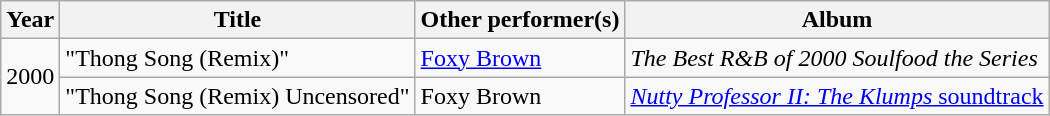<table class="wikitable sortable">
<tr>
<th scope="col">Year</th>
<th scope="col">Title</th>
<th scope="col">Other performer(s)</th>
<th scope="col">Album</th>
</tr>
<tr>
<td rowspan="2" align="center">2000</td>
<td>"Thong Song (Remix)"</td>
<td><a href='#'>Foxy Brown</a></td>
<td><em>The Best R&B of 2000 Soulfood the Series</em></td>
</tr>
<tr>
<td>"Thong Song (Remix) Uncensored"</td>
<td>Foxy Brown</td>
<td><a href='#'><em>Nutty Professor II: The Klumps</em> soundtrack</a></td>
</tr>
</table>
